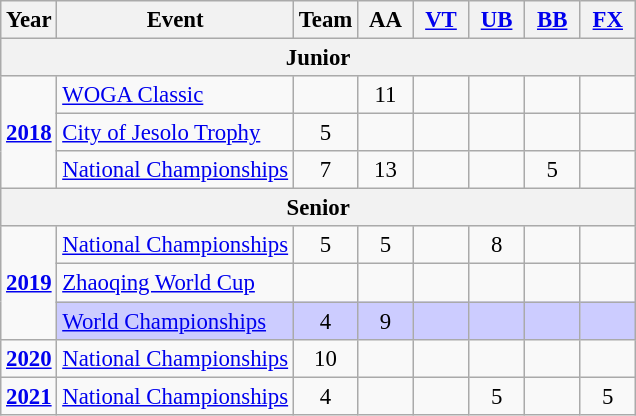<table class="wikitable" style="text-align:center; font-size:95%;">
<tr>
<th align="center">Year</th>
<th align="center">Event</th>
<th style="width:30px;">Team</th>
<th style="width:30px;">AA</th>
<th style="width:30px;"><a href='#'>VT</a></th>
<th style="width:30px;"><a href='#'>UB</a></th>
<th style="width:30px;"><a href='#'>BB</a></th>
<th style="width:30px;"><a href='#'>FX</a></th>
</tr>
<tr>
<th colspan="8"><strong>Junior</strong></th>
</tr>
<tr>
<td rowspan="3"><strong><a href='#'>2018</a></strong></td>
<td align=left><a href='#'>WOGA Classic</a></td>
<td></td>
<td>11</td>
<td></td>
<td></td>
<td></td>
<td></td>
</tr>
<tr>
<td align=left><a href='#'>City of Jesolo Trophy</a></td>
<td>5</td>
<td></td>
<td></td>
<td></td>
<td></td>
<td></td>
</tr>
<tr>
<td align=left><a href='#'>National Championships</a></td>
<td>7</td>
<td>13</td>
<td></td>
<td></td>
<td>5</td>
<td></td>
</tr>
<tr>
<th colspan="8"><strong>Senior</strong></th>
</tr>
<tr>
<td rowspan="3"><strong><a href='#'>2019</a></strong></td>
<td align=left><a href='#'>National Championships</a></td>
<td>5</td>
<td>5</td>
<td></td>
<td>8</td>
<td></td>
<td></td>
</tr>
<tr>
<td align=left><a href='#'>Zhaoqing World Cup</a></td>
<td></td>
<td></td>
<td></td>
<td></td>
<td></td>
<td></td>
</tr>
<tr style="background:#ccf;">
<td align=left><a href='#'>World Championships</a></td>
<td>4</td>
<td>9</td>
<td></td>
<td></td>
<td></td>
<td></td>
</tr>
<tr>
<td rowspan="1"><strong><a href='#'>2020</a></strong></td>
<td align = left><a href='#'>National Championships</a></td>
<td>10</td>
<td></td>
<td></td>
<td></td>
<td></td>
<td></td>
</tr>
<tr>
<td rowspan="1"><strong><a href='#'>2021</a></strong></td>
<td align = left><a href='#'>National Championships</a></td>
<td>4</td>
<td></td>
<td></td>
<td>5</td>
<td></td>
<td>5</td>
</tr>
</table>
